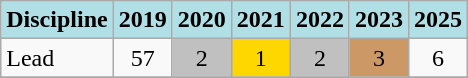<table class="wikitable" style="text-align: center">
<tr>
<th style="background: #b0e0e6">Discipline</th>
<th style="background: #b0e0e6">2019</th>
<th style="background: #b0e0e6">2020</th>
<th style="background: #b0e0e6">2021</th>
<th style="background: #b0e0e6">2022</th>
<th style="background: #b0e0e6">2023</th>
<th style="background: #b0e0e6">2025</th>
</tr>
<tr>
<td align="left">Lead</td>
<td>57</td>
<td style="background: Silver">2</td>
<td style="background: gold">1</td>
<td style="background: Silver">2</td>
<td style="background: #cc9966">3</td>
<td>6</td>
</tr>
<tr>
</tr>
</table>
